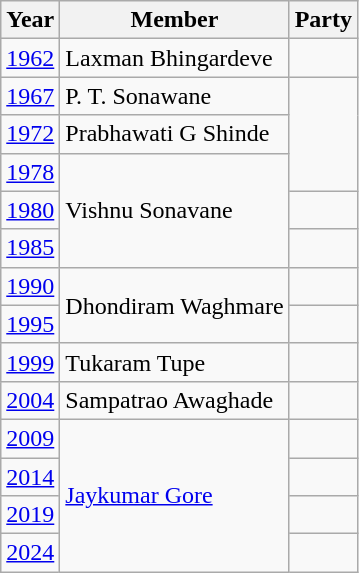<table class="wikitable">
<tr>
<th>Year</th>
<th>Member</th>
<th colspan=2>Party</th>
</tr>
<tr>
<td><a href='#'>1962</a></td>
<td>Laxman Bhingardeve</td>
<td></td>
</tr>
<tr>
<td><a href='#'>1967</a></td>
<td>P. T. Sonawane</td>
</tr>
<tr>
<td><a href='#'>1972</a></td>
<td>Prabhawati G Shinde</td>
</tr>
<tr>
<td><a href='#'>1978</a></td>
<td rowspan=3>Vishnu Sonavane</td>
</tr>
<tr>
<td><a href='#'>1980</a></td>
<td></td>
</tr>
<tr>
<td><a href='#'>1985</a></td>
<td></td>
</tr>
<tr>
<td><a href='#'>1990</a></td>
<td rowspan=2>Dhondiram Waghmare</td>
<td></td>
</tr>
<tr>
<td><a href='#'>1995</a></td>
</tr>
<tr>
<td><a href='#'>1999</a></td>
<td>Tukaram Tupe</td>
<td></td>
</tr>
<tr>
<td><a href='#'>2004</a></td>
<td>Sampatrao Awaghade</td>
</tr>
<tr>
<td><a href='#'>2009</a></td>
<td rowspan=4><a href='#'>Jaykumar Gore</a></td>
<td></td>
</tr>
<tr>
<td><a href='#'>2014</a></td>
<td></td>
</tr>
<tr>
<td><a href='#'>2019</a></td>
<td></td>
</tr>
<tr>
<td><a href='#'>2024</a></td>
</tr>
</table>
